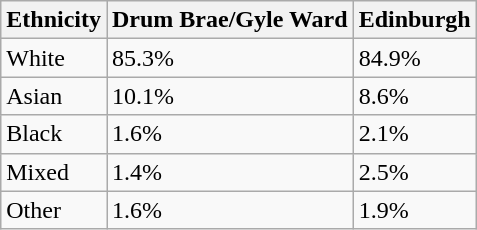<table class="wikitable">
<tr>
<th>Ethnicity</th>
<th>Drum Brae/Gyle Ward</th>
<th>Edinburgh</th>
</tr>
<tr>
<td>White</td>
<td>85.3%</td>
<td>84.9%</td>
</tr>
<tr>
<td>Asian</td>
<td>10.1%</td>
<td>8.6%</td>
</tr>
<tr>
<td>Black</td>
<td>1.6%</td>
<td>2.1%</td>
</tr>
<tr>
<td>Mixed</td>
<td>1.4%</td>
<td>2.5%</td>
</tr>
<tr>
<td>Other</td>
<td>1.6%</td>
<td>1.9%</td>
</tr>
</table>
